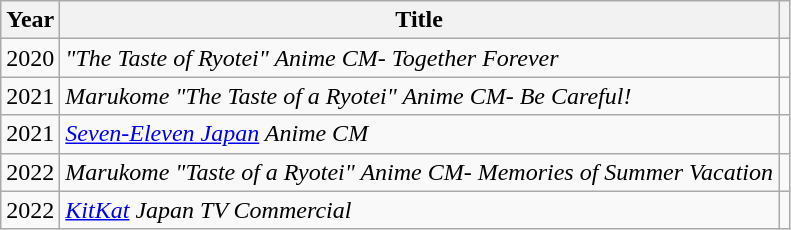<table class="wikitable sortable">
<tr>
<th>Year</th>
<th>Title</th>
<th class="unsortable"></th>
</tr>
<tr>
<td>2020</td>
<td><em> "The Taste of Ryotei" Anime CM- Together Forever</em></td>
<td></td>
</tr>
<tr>
<td>2021</td>
<td><em>Marukome "The Taste of a Ryotei" Anime CM- Be Careful!</em></td>
<td></td>
</tr>
<tr>
<td>2021</td>
<td><em><a href='#'>Seven-Eleven Japan</a> Anime CM</em></td>
<td></td>
</tr>
<tr>
<td>2022</td>
<td><em>Marukome "Taste of a Ryotei" Anime CM- Memories of Summer Vacation</em></td>
<td></td>
</tr>
<tr>
<td>2022</td>
<td><em><a href='#'>KitKat</a> Japan TV Commercial</em></td>
<td></td>
</tr>
</table>
